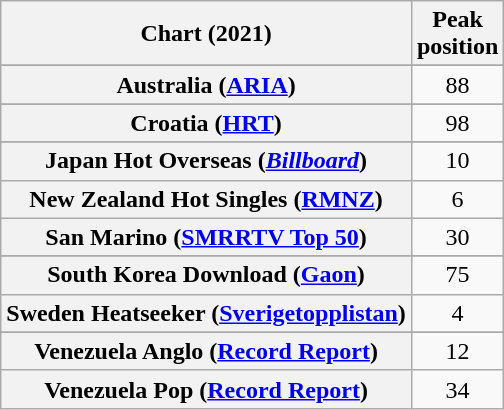<table class="wikitable sortable plainrowheaders" style="text-align:center">
<tr>
<th scope="col">Chart (2021)</th>
<th scope="col">Peak<br>position</th>
</tr>
<tr>
</tr>
<tr>
<th scope="row">Australia (<a href='#'>ARIA</a>)</th>
<td>88</td>
</tr>
<tr>
</tr>
<tr>
</tr>
<tr>
</tr>
<tr>
</tr>
<tr>
<th scope="row">Croatia (<a href='#'>HRT</a>)</th>
<td>98</td>
</tr>
<tr>
</tr>
<tr>
</tr>
<tr>
</tr>
<tr>
</tr>
<tr>
</tr>
<tr>
<th scope="row">Japan Hot Overseas (<em><a href='#'>Billboard</a></em>)</th>
<td>10</td>
</tr>
<tr>
<th scope="row">New Zealand Hot Singles (<a href='#'>RMNZ</a>)</th>
<td>6</td>
</tr>
<tr>
<th scope="row">San Marino (<a href='#'>SMRRTV Top 50</a>)</th>
<td>30</td>
</tr>
<tr>
</tr>
<tr>
<th scope="row">South Korea Download (<a href='#'>Gaon</a>)</th>
<td>75</td>
</tr>
<tr>
<th scope="row">Sweden Heatseeker (<a href='#'>Sverigetopplistan</a>)</th>
<td>4</td>
</tr>
<tr>
</tr>
<tr>
</tr>
<tr>
</tr>
<tr>
</tr>
<tr>
<th scope="row">Venezuela Anglo (<a href='#'>Record Report</a>)</th>
<td>12</td>
</tr>
<tr>
<th scope="row">Venezuela Pop (<a href='#'>Record Report</a>)</th>
<td>34</td>
</tr>
</table>
